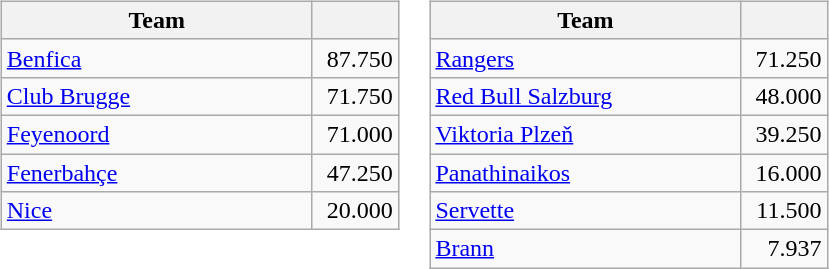<table>
<tr valign=top>
<td><br><table class="wikitable">
<tr>
<th width=200>Team</th>
<th width=50></th>
</tr>
<tr>
<td> <a href='#'>Benfica</a></td>
<td align=right>87.750</td>
</tr>
<tr>
<td> <a href='#'>Club Brugge</a></td>
<td align=right>71.750</td>
</tr>
<tr>
<td> <a href='#'>Feyenoord</a></td>
<td align=right>71.000</td>
</tr>
<tr>
<td> <a href='#'>Fenerbahçe</a></td>
<td align=right>47.250</td>
</tr>
<tr>
<td> <a href='#'>Nice</a></td>
<td align=right>20.000</td>
</tr>
</table>
</td>
<td><br><table class="wikitable">
<tr>
<th width=200>Team</th>
<th width=50></th>
</tr>
<tr>
<td> <a href='#'>Rangers</a></td>
<td align=right>71.250</td>
</tr>
<tr>
<td> <a href='#'>Red Bull Salzburg</a></td>
<td align=right>48.000</td>
</tr>
<tr>
<td> <a href='#'>Viktoria Plzeň</a></td>
<td align=right>39.250</td>
</tr>
<tr>
<td> <a href='#'>Panathinaikos</a></td>
<td align=right>16.000</td>
</tr>
<tr>
<td> <a href='#'>Servette</a></td>
<td align=right>11.500</td>
</tr>
<tr>
<td> <a href='#'>Brann</a></td>
<td align=right>7.937</td>
</tr>
</table>
</td>
</tr>
</table>
